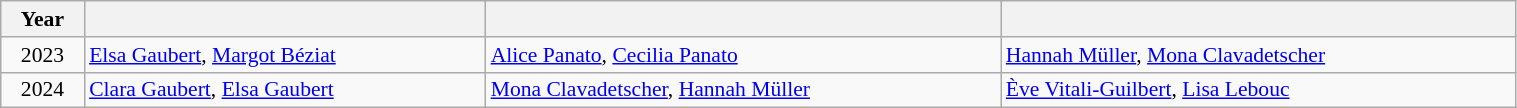<table class="wikitable" width=80% style="font-size:90%; text-align:left;">
<tr>
<th>Year</th>
<th></th>
<th></th>
<th></th>
</tr>
<tr>
<td align=center>2023</td>
<td> <a href='#'>Elsa Gaubert</a>, <a href='#'>Margot Béziat</a></td>
<td> <a href='#'>Alice Panato</a>, <a href='#'>Cecilia Panato</a></td>
<td> <a href='#'>Hannah Müller</a>, <a href='#'>Mona Clavadetscher</a></td>
</tr>
<tr>
<td align=center>2024</td>
<td> <a href='#'>Clara Gaubert</a>, <a href='#'>Elsa Gaubert</a></td>
<td> <a href='#'>Mona Clavadetscher</a>, <a href='#'>Hannah Müller</a></td>
<td> <a href='#'>Ève Vitali-Guilbert</a>, <a href='#'>Lisa Lebouc</a></td>
</tr>
</table>
